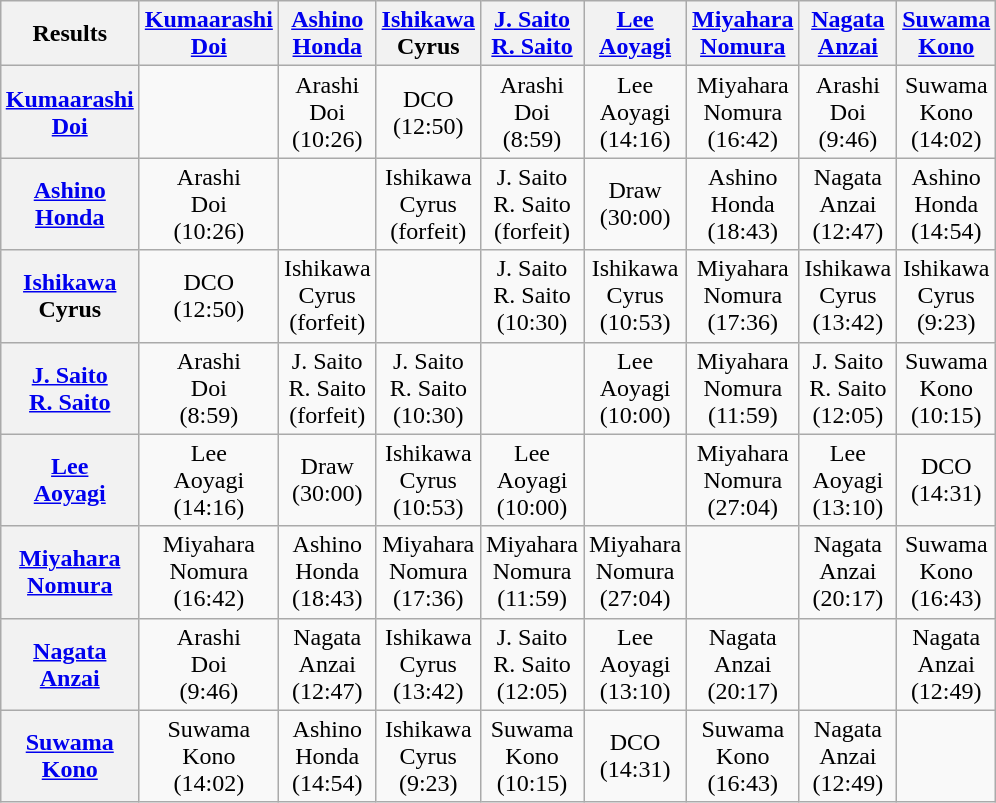<table class="wikitable" style="text-align:center; margin: 1em auto 1em auto">
<tr align="center">
<th>Results</th>
<th><a href='#'>Kumaarashi</a><br><a href='#'>Doi</a></th>
<th><a href='#'>Ashino</a><br><a href='#'>Honda</a></th>
<th><a href='#'>Ishikawa</a><br>Cyrus</th>
<th><a href='#'>J. Saito</a><br><a href='#'>R. Saito</a></th>
<th><a href='#'>Lee</a><br><a href='#'>Aoyagi</a></th>
<th><a href='#'>Miyahara</a><br><a href='#'>Nomura</a></th>
<th><a href='#'>Nagata</a><br><a href='#'>Anzai</a></th>
<th><a href='#'>Suwama</a><br><a href='#'>Kono</a></th>
</tr>
<tr>
<th><a href='#'>Kumaarashi</a><br><a href='#'>Doi</a></th>
<td></td>
<td>Arashi<br>Doi<br>(10:26)</td>
<td>DCO<br>(12:50)</td>
<td>Arashi<br>Doi<br>(8:59)</td>
<td>Lee<br>Aoyagi<br>(14:16)</td>
<td>Miyahara<br>Nomura<br>(16:42)</td>
<td>Arashi<br>Doi<br>(9:46)</td>
<td>Suwama<br>Kono<br>(14:02)</td>
</tr>
<tr>
<th><a href='#'>Ashino</a><br><a href='#'>Honda</a></th>
<td>Arashi<br>Doi<br>(10:26)</td>
<td></td>
<td>Ishikawa<br>Cyrus<br>(forfeit)</td>
<td>J. Saito<br>R. Saito<br>(forfeit)</td>
<td>Draw<br>(30:00)</td>
<td>Ashino<br>Honda<br>(18:43)</td>
<td>Nagata<br>Anzai<br>(12:47)</td>
<td>Ashino<br>Honda<br>(14:54)</td>
</tr>
<tr>
<th><a href='#'>Ishikawa</a><br>Cyrus</th>
<td>DCO<br>(12:50)</td>
<td>Ishikawa<br>Cyrus<br>(forfeit)</td>
<td></td>
<td>J. Saito<br>R. Saito<br>(10:30)</td>
<td>Ishikawa<br>Cyrus<br>(10:53)</td>
<td>Miyahara<br>Nomura<br>(17:36)</td>
<td>Ishikawa<br>Cyrus<br>(13:42)</td>
<td>Ishikawa<br>Cyrus<br>(9:23)</td>
</tr>
<tr>
<th><a href='#'>J. Saito</a><br><a href='#'>R. Saito</a></th>
<td>Arashi<br>Doi<br>(8:59)</td>
<td>J. Saito<br>R. Saito<br>(forfeit)</td>
<td>J. Saito<br>R. Saito<br>(10:30)</td>
<td></td>
<td>Lee<br>Aoyagi<br>(10:00)</td>
<td>Miyahara<br>Nomura<br>(11:59)</td>
<td>J. Saito<br>R. Saito<br>(12:05)</td>
<td>Suwama<br>Kono<br>(10:15)</td>
</tr>
<tr>
<th><a href='#'>Lee</a><br><a href='#'>Aoyagi</a></th>
<td>Lee<br>Aoyagi<br>(14:16)</td>
<td>Draw<br>(30:00)</td>
<td>Ishikawa<br>Cyrus<br>(10:53)</td>
<td>Lee<br>Aoyagi<br>(10:00)</td>
<td></td>
<td>Miyahara<br>Nomura<br>(27:04)</td>
<td>Lee<br>Aoyagi<br>(13:10)</td>
<td>DCO<br>(14:31)</td>
</tr>
<tr>
<th><a href='#'>Miyahara</a><br><a href='#'>Nomura</a></th>
<td>Miyahara<br>Nomura<br>(16:42)</td>
<td>Ashino<br>Honda<br>(18:43)</td>
<td>Miyahara<br>Nomura<br>(17:36)</td>
<td>Miyahara<br>Nomura<br>(11:59)</td>
<td>Miyahara<br>Nomura<br>(27:04)</td>
<td></td>
<td>Nagata<br>Anzai<br>(20:17)</td>
<td>Suwama<br>Kono<br>(16:43)</td>
</tr>
<tr>
<th><a href='#'>Nagata</a><br><a href='#'>Anzai</a></th>
<td>Arashi<br>Doi<br>(9:46)</td>
<td>Nagata<br>Anzai<br>(12:47)</td>
<td>Ishikawa<br>Cyrus<br>(13:42)</td>
<td>J. Saito<br>R. Saito<br>(12:05)</td>
<td>Lee<br>Aoyagi<br>(13:10)</td>
<td>Nagata<br>Anzai<br>(20:17)</td>
<td></td>
<td>Nagata<br>Anzai<br>(12:49)</td>
</tr>
<tr>
<th><a href='#'>Suwama</a><br><a href='#'>Kono</a></th>
<td>Suwama<br>Kono<br>(14:02)</td>
<td>Ashino<br>Honda<br>(14:54)</td>
<td>Ishikawa<br>Cyrus<br>(9:23)</td>
<td>Suwama<br>Kono<br>(10:15)</td>
<td>DCO<br>(14:31)</td>
<td>Suwama<br>Kono<br>(16:43)</td>
<td>Nagata<br>Anzai<br>(12:49)</td>
<td></td>
</tr>
</table>
